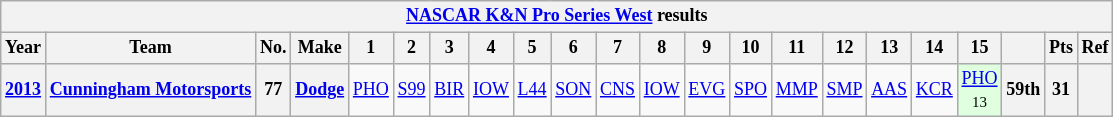<table class="wikitable" style="text-align:center; font-size:75%">
<tr>
<th colspan=23><a href='#'>NASCAR K&N Pro Series West</a> results</th>
</tr>
<tr>
<th>Year</th>
<th>Team</th>
<th>No.</th>
<th>Make</th>
<th>1</th>
<th>2</th>
<th>3</th>
<th>4</th>
<th>5</th>
<th>6</th>
<th>7</th>
<th>8</th>
<th>9</th>
<th>10</th>
<th>11</th>
<th>12</th>
<th>13</th>
<th>14</th>
<th>15</th>
<th></th>
<th>Pts</th>
<th>Ref</th>
</tr>
<tr>
<th><a href='#'>2013</a></th>
<th><a href='#'>Cunningham Motorsports</a></th>
<th>77</th>
<th><a href='#'>Dodge</a></th>
<td><a href='#'>PHO</a></td>
<td><a href='#'>S99</a></td>
<td><a href='#'>BIR</a></td>
<td><a href='#'>IOW</a></td>
<td><a href='#'>L44</a></td>
<td><a href='#'>SON</a></td>
<td><a href='#'>CNS</a></td>
<td><a href='#'>IOW</a></td>
<td><a href='#'>EVG</a></td>
<td><a href='#'>SPO</a></td>
<td><a href='#'>MMP</a></td>
<td><a href='#'>SMP</a></td>
<td><a href='#'>AAS</a></td>
<td><a href='#'>KCR</a></td>
<td style="background:#DFFFDF;"><a href='#'>PHO</a><br><small>13</small></td>
<th>59th</th>
<th>31</th>
<th></th>
</tr>
</table>
